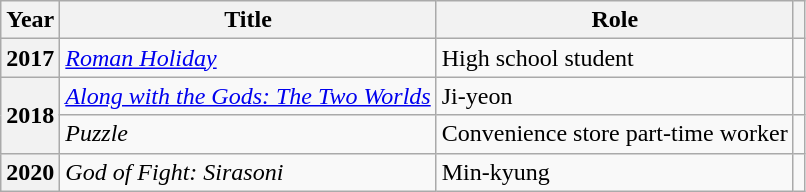<table class="wikitable plainrowheaders">
<tr>
<th scope="col">Year</th>
<th scope="col">Title</th>
<th scope="col">Role</th>
<th scope="col" class="unsortable"></th>
</tr>
<tr>
<th scope="row">2017</th>
<td><em><a href='#'>Roman Holiday</a></em></td>
<td>High school student</td>
<td></td>
</tr>
<tr>
<th scope="row" rowspan=2>2018</th>
<td><em><a href='#'>Along with the Gods: The Two Worlds</a></em></td>
<td>Ji-yeon</td>
<td></td>
</tr>
<tr>
<td><em>Puzzle</em></td>
<td>Convenience store part-time worker</td>
<td></td>
</tr>
<tr>
<th scope="row">2020</th>
<td><em>God of Fight: Sirasoni</em></td>
<td>Min-kyung</td>
<td></td>
</tr>
</table>
